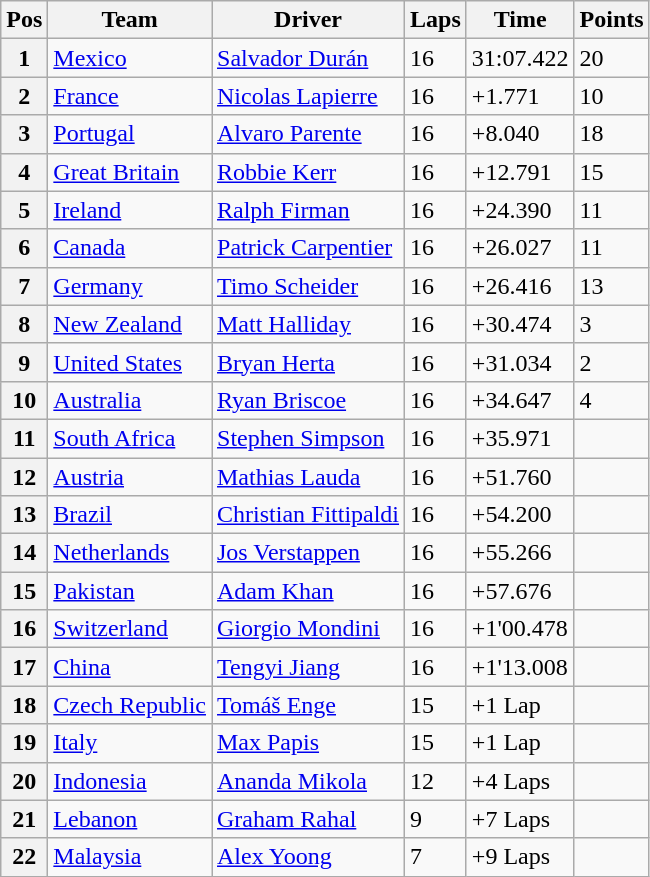<table class="wikitable">
<tr>
<th>Pos</th>
<th>Team</th>
<th>Driver</th>
<th>Laps</th>
<th>Time</th>
<th>Points</th>
</tr>
<tr>
<th>1</th>
<td> <a href='#'>Mexico</a></td>
<td><a href='#'>Salvador Durán</a></td>
<td>16</td>
<td>31:07.422</td>
<td>20</td>
</tr>
<tr>
<th>2</th>
<td> <a href='#'>France</a></td>
<td><a href='#'>Nicolas Lapierre</a></td>
<td>16</td>
<td>+1.771</td>
<td>10</td>
</tr>
<tr>
<th>3</th>
<td> <a href='#'>Portugal</a></td>
<td><a href='#'>Alvaro Parente</a></td>
<td>16</td>
<td>+8.040</td>
<td>18</td>
</tr>
<tr>
<th>4</th>
<td> <a href='#'>Great Britain</a></td>
<td><a href='#'>Robbie Kerr</a></td>
<td>16</td>
<td>+12.791</td>
<td>15</td>
</tr>
<tr>
<th>5</th>
<td> <a href='#'>Ireland</a></td>
<td><a href='#'>Ralph Firman</a></td>
<td>16</td>
<td>+24.390</td>
<td>11</td>
</tr>
<tr>
<th>6</th>
<td> <a href='#'>Canada</a></td>
<td><a href='#'>Patrick Carpentier</a></td>
<td>16</td>
<td>+26.027</td>
<td>11</td>
</tr>
<tr>
<th>7</th>
<td> <a href='#'>Germany</a></td>
<td><a href='#'>Timo Scheider</a></td>
<td>16</td>
<td>+26.416</td>
<td>13</td>
</tr>
<tr>
<th>8</th>
<td> <a href='#'>New Zealand</a></td>
<td><a href='#'>Matt Halliday</a></td>
<td>16</td>
<td>+30.474</td>
<td>3</td>
</tr>
<tr>
<th>9</th>
<td> <a href='#'>United States</a></td>
<td><a href='#'>Bryan Herta</a></td>
<td>16</td>
<td>+31.034</td>
<td>2</td>
</tr>
<tr>
<th>10</th>
<td> <a href='#'>Australia</a></td>
<td><a href='#'>Ryan Briscoe</a></td>
<td>16</td>
<td>+34.647</td>
<td>4</td>
</tr>
<tr>
<th>11</th>
<td> <a href='#'>South Africa</a></td>
<td><a href='#'>Stephen Simpson</a></td>
<td>16</td>
<td>+35.971</td>
<td></td>
</tr>
<tr>
<th>12</th>
<td> <a href='#'>Austria</a></td>
<td><a href='#'>Mathias Lauda</a></td>
<td>16</td>
<td>+51.760</td>
<td></td>
</tr>
<tr>
<th>13</th>
<td> <a href='#'>Brazil</a></td>
<td><a href='#'>Christian Fittipaldi</a></td>
<td>16</td>
<td>+54.200</td>
<td></td>
</tr>
<tr>
<th>14</th>
<td> <a href='#'>Netherlands</a></td>
<td><a href='#'>Jos Verstappen</a></td>
<td>16</td>
<td>+55.266</td>
<td></td>
</tr>
<tr>
<th>15</th>
<td> <a href='#'>Pakistan</a></td>
<td><a href='#'>Adam Khan</a></td>
<td>16</td>
<td>+57.676</td>
<td></td>
</tr>
<tr>
<th>16</th>
<td> <a href='#'>Switzerland</a></td>
<td><a href='#'>Giorgio Mondini</a></td>
<td>16</td>
<td>+1'00.478</td>
<td></td>
</tr>
<tr>
<th>17</th>
<td> <a href='#'>China</a></td>
<td><a href='#'>Tengyi Jiang</a></td>
<td>16</td>
<td>+1'13.008</td>
<td></td>
</tr>
<tr>
<th>18</th>
<td> <a href='#'>Czech Republic</a></td>
<td><a href='#'>Tomáš Enge</a></td>
<td>15</td>
<td>+1 Lap</td>
<td></td>
</tr>
<tr>
<th>19</th>
<td> <a href='#'>Italy</a></td>
<td><a href='#'>Max Papis</a></td>
<td>15</td>
<td>+1 Lap</td>
<td></td>
</tr>
<tr>
<th>20</th>
<td> <a href='#'>Indonesia</a></td>
<td><a href='#'>Ananda Mikola</a></td>
<td>12</td>
<td>+4 Laps</td>
<td></td>
</tr>
<tr>
<th>21</th>
<td> <a href='#'>Lebanon</a></td>
<td><a href='#'>Graham Rahal</a></td>
<td>9</td>
<td>+7 Laps</td>
<td></td>
</tr>
<tr>
<th>22</th>
<td> <a href='#'>Malaysia</a></td>
<td><a href='#'>Alex Yoong</a></td>
<td>7</td>
<td>+9 Laps</td>
<td></td>
</tr>
</table>
